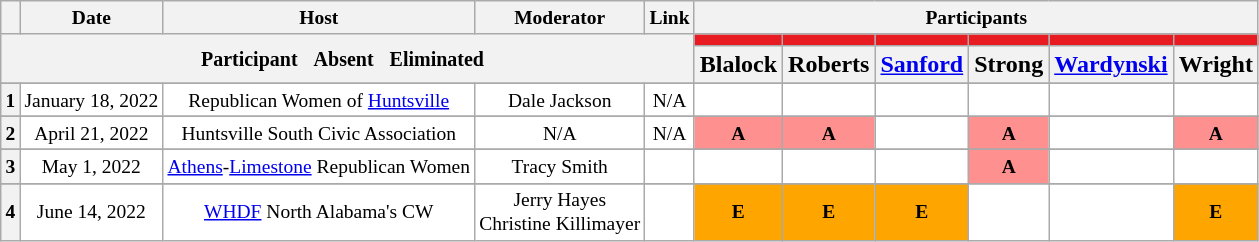<table class="wikitable" style="text-align:center;">
<tr style="font-size:small;">
<th scope="col"></th>
<th scope="col">Date</th>
<th scope="col">Host</th>
<th scope="col">Moderator</th>
<th scope="col">Link</th>
<th scope="col" colspan="6">Participants</th>
</tr>
<tr>
<th colspan="5" rowspan="2"> <small>Participant  </small> <small>Absent  </small> <small>Eliminated  </small></th>
<th scope="col" style="background:#E81B23;"></th>
<th scope="col" style="background:#E81B23;"></th>
<th scope="col" style="background:#E81B23;"></th>
<th scope="col" style="background:#E81B23;"></th>
<th scope="col" style="background:#E81B23;"></th>
<th scope="col" style="background:#E81B23;"></th>
</tr>
<tr>
<th scope="col">Blalock</th>
<th scope="col">Roberts</th>
<th scope="col"><a href='#'>Sanford</a></th>
<th scope="col">Strong</th>
<th scope="col"><a href='#'>Wardynski</a></th>
<th scope="col">Wright</th>
</tr>
<tr>
</tr>
<tr style="background:#FFFFFF;font-size:small;">
<th scope="row">1</th>
<td style="white-space:nowrap;">January 18, 2022</td>
<td style="white-space:nowrap;">Republican Women of <a href='#'>Huntsville</a></td>
<td style="white-space:nowrap;">Dale Jackson</td>
<td style="white-space:nowrap;">N/A</td>
<td></td>
<td></td>
<td></td>
<td></td>
<td></td>
<td></td>
</tr>
<tr>
</tr>
<tr style="background:#FFFFFF;font-size:small;">
<th scope="row">2</th>
<td style="white-space:nowrap;">April 21, 2022</td>
<td style="white-space:nowrap;">Huntsville South Civic Association</td>
<td style="white-space:nowrap;">N/A</td>
<td style="white-space:nowrap;">N/A</td>
<td style="background:#ff9090; color:black; text-align:center;"><strong>A</strong></td>
<td style="background:#ff9090; color:black; text-align:center;"><strong>A</strong></td>
<td></td>
<td style="background:#ff9090; color:black; text-align:center;"><strong>A</strong></td>
<td></td>
<td style="background:#ff9090; color:black; text-align:center;"><strong>A</strong></td>
</tr>
<tr>
</tr>
<tr style="background:#FFFFFF;font-size:small;">
<th scope="row">3</th>
<td style="white-space:nowrap;">May 1, 2022</td>
<td style="white-space:nowrap;"><a href='#'>Athens</a>-<a href='#'>Limestone</a> Republican Women</td>
<td style="white-space:nowrap;">Tracy Smith</td>
<td style="white-space:nowrap;"></td>
<td></td>
<td></td>
<td></td>
<td style="background:#ff9090; color:black; text-align:center;"><strong>A</strong></td>
<td></td>
<td></td>
</tr>
<tr>
</tr>
<tr style="background:#FFFFFF;font-size:small;">
<th scope="row">4</th>
<td style="white-space:nowrap;">June 14, 2022</td>
<td style="white-space:nowrap;"><a href='#'>WHDF</a> North Alabama's CW</td>
<td style="white-space:nowrap;">Jerry Hayes<br>Christine Killimayer</td>
<td style="white-space:nowrap;"></td>
<td style="background:#FFA500; color:black; text-align:center;"><strong>E</strong></td>
<td style="background:#FFA500; color:black; text-align:center;"><strong>E</strong></td>
<td style="background:#FFA500; color:black; text-align:center;"><strong>E</strong></td>
<td></td>
<td></td>
<td style="background:#FFA500; color:black; text-align:center;"><strong>E</strong></td>
</tr>
</table>
